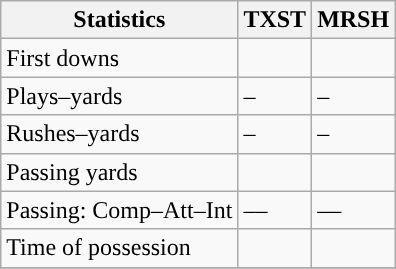<table class="wikitable" style="float: left;">
<tr>
<th>Statistics</th>
<th>TXST</th>
<th>MRSH</th>
</tr>
<tr>
<td>First downs</td>
<td></td>
<td></td>
</tr>
<tr>
<td>Plays–yards</td>
<td>–</td>
<td>–</td>
</tr>
<tr>
<td>Rushes–yards</td>
<td>–</td>
<td>–</td>
</tr>
<tr>
<td>Passing yards</td>
<td></td>
<td></td>
</tr>
<tr>
<td>Passing: Comp–Att–Int</td>
<td>––</td>
<td>––</td>
</tr>
<tr>
<td>Time of possession</td>
<td></td>
<td></td>
</tr>
<tr>
</tr>
</table>
